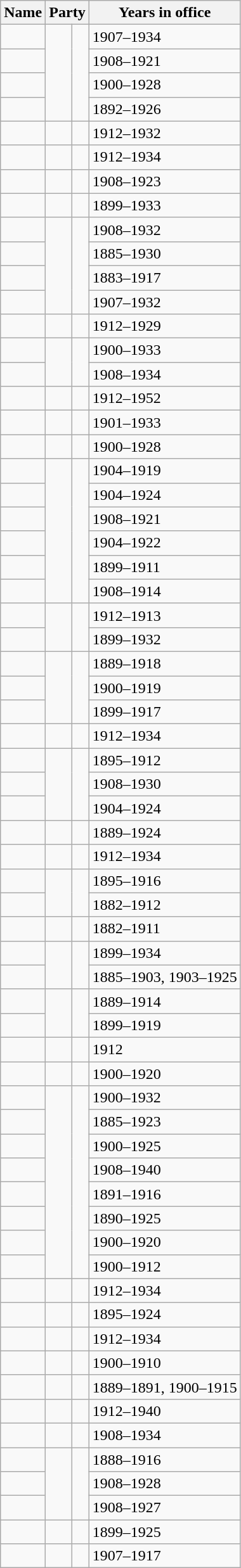<table class="wikitable sortable">
<tr>
<th>Name</th>
<th colspan=2>Party</th>
<th>Years in office</th>
</tr>
<tr>
<td></td>
<td rowspan="4" > </td>
<td rowspan="4"></td>
<td>1907–1934</td>
</tr>
<tr>
<td></td>
<td>1908–1921</td>
</tr>
<tr>
<td></td>
<td>1900–1928</td>
</tr>
<tr>
<td></td>
<td>1892–1926</td>
</tr>
<tr>
<td></td>
<td> </td>
<td></td>
<td>1912–1932</td>
</tr>
<tr>
<td></td>
<td> </td>
<td></td>
<td>1912–1934</td>
</tr>
<tr>
<td></td>
<td> </td>
<td></td>
<td>1908–1923</td>
</tr>
<tr>
<td></td>
<td> </td>
<td></td>
<td>1899–1933</td>
</tr>
<tr>
<td></td>
<td rowspan="4" > </td>
<td rowspan="4"></td>
<td>1908–1932</td>
</tr>
<tr>
<td></td>
<td>1885–1930</td>
</tr>
<tr>
<td></td>
<td>1883–1917</td>
</tr>
<tr>
<td></td>
<td>1907–1932</td>
</tr>
<tr>
<td></td>
<td> </td>
<td></td>
<td>1912–1929</td>
</tr>
<tr>
<td></td>
<td rowspan="2" > </td>
<td rowspan="2"></td>
<td>1900–1933</td>
</tr>
<tr>
<td></td>
<td>1908–1934</td>
</tr>
<tr>
<td></td>
<td> </td>
<td></td>
<td>1912–1952</td>
</tr>
<tr>
<td></td>
<td> </td>
<td></td>
<td>1901–1933</td>
</tr>
<tr>
<td></td>
<td> </td>
<td></td>
<td>1900–1928</td>
</tr>
<tr>
<td></td>
<td rowspan="6" > </td>
<td rowspan="6"></td>
<td>1904–1919</td>
</tr>
<tr>
<td></td>
<td>1904–1924</td>
</tr>
<tr>
<td></td>
<td>1908–1921</td>
</tr>
<tr>
<td></td>
<td>1904–1922</td>
</tr>
<tr>
<td></td>
<td>1899–1911</td>
</tr>
<tr>
<td></td>
<td>1908–1914</td>
</tr>
<tr>
<td></td>
<td rowspan="2" > </td>
<td rowspan="2"></td>
<td>1912–1913</td>
</tr>
<tr>
<td></td>
<td>1899–1932</td>
</tr>
<tr>
<td></td>
<td rowspan="3" > </td>
<td rowspan="3"></td>
<td>1889–1918</td>
</tr>
<tr>
<td></td>
<td>1900–1919</td>
</tr>
<tr>
<td></td>
<td>1899–1917</td>
</tr>
<tr>
<td></td>
<td> </td>
<td></td>
<td>1912–1934</td>
</tr>
<tr>
<td></td>
<td rowspan="3" > </td>
<td rowspan="3"></td>
<td>1895–1912</td>
</tr>
<tr>
<td></td>
<td>1908–1930</td>
</tr>
<tr>
<td></td>
<td>1904–1924</td>
</tr>
<tr>
<td></td>
<td> </td>
<td></td>
<td>1889–1924</td>
</tr>
<tr>
<td></td>
<td> </td>
<td></td>
<td>1912–1934</td>
</tr>
<tr>
<td></td>
<td rowspan="2" > </td>
<td rowspan="2"></td>
<td>1895–1916</td>
</tr>
<tr>
<td></td>
<td>1882–1912</td>
</tr>
<tr>
<td></td>
<td> </td>
<td></td>
<td>1882–1911</td>
</tr>
<tr>
<td></td>
<td rowspan="2" > </td>
<td rowspan="2"></td>
<td>1899–1934</td>
</tr>
<tr>
<td></td>
<td>1885–1903, 1903–1925</td>
</tr>
<tr>
<td></td>
<td rowspan="2" > </td>
<td rowspan="2"></td>
<td>1889–1914</td>
</tr>
<tr>
<td></td>
<td>1899–1919</td>
</tr>
<tr>
<td></td>
<td> </td>
<td></td>
<td>1912</td>
</tr>
<tr>
<td></td>
<td> </td>
<td></td>
<td>1900–1920</td>
</tr>
<tr>
<td></td>
<td rowspan="8" > </td>
<td rowspan="8"></td>
<td>1900–1932</td>
</tr>
<tr>
<td></td>
<td>1885–1923</td>
</tr>
<tr>
<td></td>
<td>1900–1925</td>
</tr>
<tr>
<td></td>
<td>1908–1940</td>
</tr>
<tr>
<td></td>
<td>1891–1916</td>
</tr>
<tr>
<td></td>
<td>1890–1925</td>
</tr>
<tr>
<td></td>
<td>1900–1920</td>
</tr>
<tr>
<td></td>
<td>1900–1912</td>
</tr>
<tr>
<td></td>
<td> </td>
<td></td>
<td>1912–1934</td>
</tr>
<tr>
<td></td>
<td> </td>
<td></td>
<td>1895–1924</td>
</tr>
<tr>
<td></td>
<td> </td>
<td></td>
<td>1912–1934</td>
</tr>
<tr>
<td></td>
<td> </td>
<td></td>
<td>1900–1910</td>
</tr>
<tr>
<td></td>
<td> </td>
<td></td>
<td>1889–1891, 1900–1915</td>
</tr>
<tr>
<td></td>
<td> </td>
<td></td>
<td>1912–1940</td>
</tr>
<tr>
<td></td>
<td> </td>
<td></td>
<td>1908–1934</td>
</tr>
<tr>
<td></td>
<td rowspan="3" > </td>
<td rowspan="3"></td>
<td>1888–1916</td>
</tr>
<tr>
<td></td>
<td>1908–1928</td>
</tr>
<tr>
<td></td>
<td>1908–1927</td>
</tr>
<tr>
<td></td>
<td> </td>
<td></td>
<td>1899–1925</td>
</tr>
<tr>
<td></td>
<td> </td>
<td></td>
<td>1907–1917</td>
</tr>
</table>
